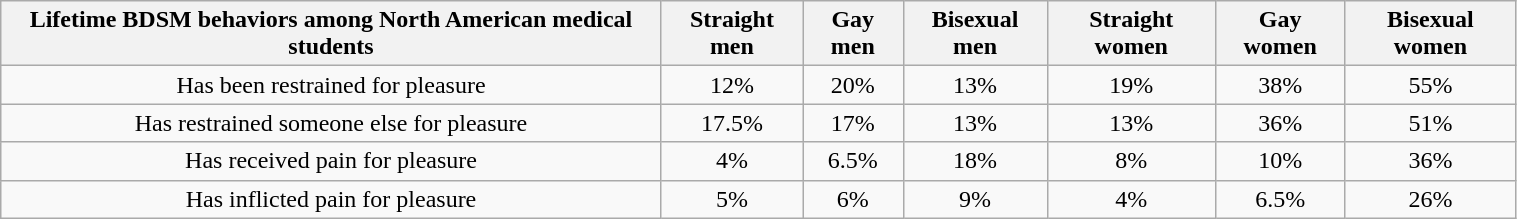<table class="wikitable sortable" border="1"; style="text-align:center; width:80%">
<tr>
<th>Lifetime BDSM behaviors among North American medical students</th>
<th>Straight men</th>
<th>Gay men</th>
<th>Bisexual men</th>
<th>Straight women</th>
<th>Gay women</th>
<th>Bisexual women</th>
</tr>
<tr>
<td>Has been restrained for pleasure</td>
<td>12%</td>
<td>20%</td>
<td>13%</td>
<td>19%</td>
<td>38%</td>
<td>55%</td>
</tr>
<tr>
<td>Has restrained someone else for pleasure</td>
<td>17.5%</td>
<td>17%</td>
<td>13%</td>
<td>13%</td>
<td>36%</td>
<td>51%</td>
</tr>
<tr>
<td>Has received pain for pleasure</td>
<td>4%</td>
<td>6.5%</td>
<td>18%</td>
<td>8%</td>
<td>10%</td>
<td>36%</td>
</tr>
<tr>
<td>Has inflicted pain for pleasure</td>
<td>5%</td>
<td>6%</td>
<td>9%</td>
<td>4%</td>
<td>6.5%</td>
<td>26%</td>
</tr>
</table>
